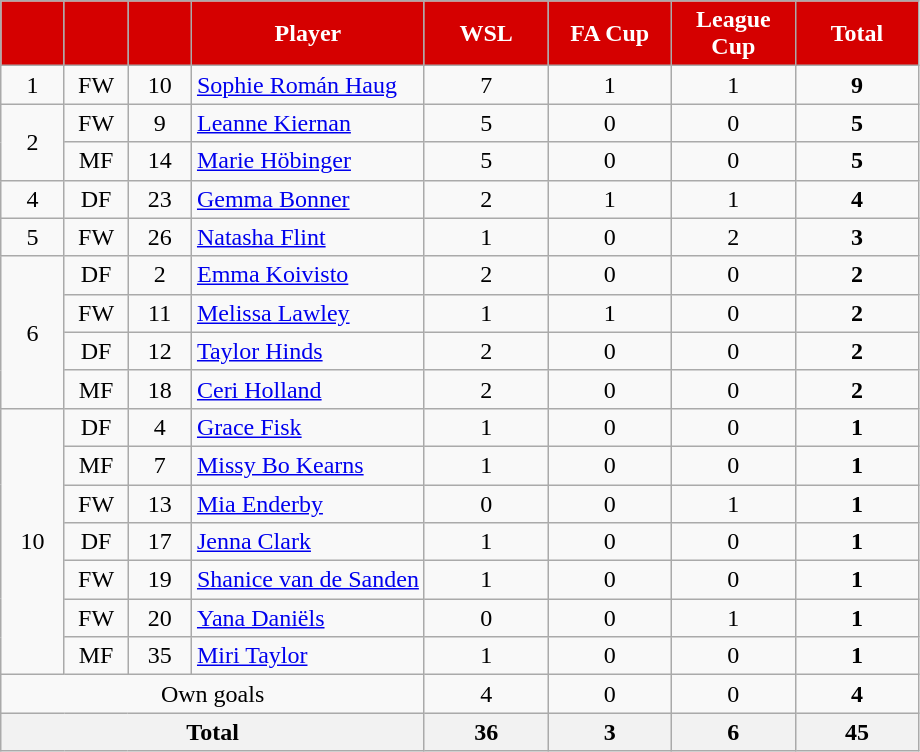<table class="wikitable sortable" style="text-align:center">
<tr>
<th style="background:#d50000;color:white;width:35px"></th>
<th style="background:#d50000;color:white;width:35px"></th>
<th style="background:#d50000;color:white;width:35px"></th>
<th style="background:#d50000;color:white">Player</th>
<th style="background:#d50000;color:white;width:75px">WSL</th>
<th style="background:#d50000;color:white;width:75px">FA Cup</th>
<th style="background:#d50000;color:white;width:75px">League Cup</th>
<th style="background:#d50000;color:white;width:75px">Total</th>
</tr>
<tr>
<td rowspan=1>1</td>
<td>FW</td>
<td>10</td>
<td style="text-align:left"> <a href='#'>Sophie Román Haug</a></td>
<td>7</td>
<td>1</td>
<td>1</td>
<td><strong>9</strong></td>
</tr>
<tr>
<td rowspan=2>2</td>
<td>FW</td>
<td>9</td>
<td style="text-align:left"> <a href='#'>Leanne Kiernan</a></td>
<td>5</td>
<td>0</td>
<td>0</td>
<td><strong>5</strong></td>
</tr>
<tr>
<td>MF</td>
<td>14</td>
<td style="text-align:left"> <a href='#'>Marie Höbinger</a></td>
<td>5</td>
<td>0</td>
<td>0</td>
<td><strong>5</strong></td>
</tr>
<tr>
<td rowspan=1>4</td>
<td>DF</td>
<td>23</td>
<td style="text-align:left"> <a href='#'>Gemma Bonner</a></td>
<td>2</td>
<td>1</td>
<td>1</td>
<td><strong>4</strong></td>
</tr>
<tr>
<td rowspan=1>5</td>
<td>FW</td>
<td>26</td>
<td style="text-align:left"> <a href='#'>Natasha Flint</a></td>
<td>1</td>
<td>0</td>
<td>2</td>
<td><strong>3</strong></td>
</tr>
<tr>
<td rowspan=4>6</td>
<td>DF</td>
<td>2</td>
<td style="text-align:left"> <a href='#'>Emma Koivisto</a></td>
<td>2</td>
<td>0</td>
<td>0</td>
<td><strong>2</strong></td>
</tr>
<tr>
<td>FW</td>
<td>11</td>
<td style="text-align:left"> <a href='#'>Melissa Lawley</a></td>
<td>1</td>
<td>1</td>
<td>0</td>
<td><strong>2</strong></td>
</tr>
<tr>
<td>DF</td>
<td>12</td>
<td style="text-align:left"> <a href='#'>Taylor Hinds</a></td>
<td>2</td>
<td>0</td>
<td>0</td>
<td><strong>2</strong></td>
</tr>
<tr>
<td>MF</td>
<td>18</td>
<td style="text-align:left"> <a href='#'>Ceri Holland</a></td>
<td>2</td>
<td>0</td>
<td>0</td>
<td><strong>2</strong></td>
</tr>
<tr>
<td rowspan=7>10</td>
<td>DF</td>
<td>4</td>
<td style="text-align:left"> <a href='#'>Grace Fisk</a></td>
<td>1</td>
<td>0</td>
<td>0</td>
<td><strong>1</strong></td>
</tr>
<tr>
<td>MF</td>
<td>7</td>
<td style="text-align:left"> <a href='#'>Missy Bo Kearns</a></td>
<td>1</td>
<td>0</td>
<td>0</td>
<td><strong>1</strong></td>
</tr>
<tr>
<td>FW</td>
<td>13</td>
<td style="text-align:left"> <a href='#'>Mia Enderby</a></td>
<td>0</td>
<td>0</td>
<td>1</td>
<td><strong>1</strong></td>
</tr>
<tr>
<td>DF</td>
<td>17</td>
<td style="text-align:left"> <a href='#'>Jenna Clark</a></td>
<td>1</td>
<td>0</td>
<td>0</td>
<td><strong>1</strong></td>
</tr>
<tr>
<td>FW</td>
<td>19</td>
<td style="text-align:left"> <a href='#'>Shanice van de Sanden</a></td>
<td>1</td>
<td>0</td>
<td>0</td>
<td><strong>1</strong></td>
</tr>
<tr>
<td>FW</td>
<td>20</td>
<td style="text-align:left"> <a href='#'>Yana Daniëls</a></td>
<td>0</td>
<td>0</td>
<td>1</td>
<td><strong>1</strong></td>
</tr>
<tr>
<td>MF</td>
<td>35</td>
<td style="text-align:left"> <a href='#'>Miri Taylor</a></td>
<td>1</td>
<td>0</td>
<td>0</td>
<td><strong>1</strong></td>
</tr>
<tr>
<td colspan="4">Own goals</td>
<td>4</td>
<td>0</td>
<td>0</td>
<td><strong>4</strong></td>
</tr>
<tr class="sortbottom">
<th colspan="4">Total</th>
<th>36</th>
<th>3</th>
<th>6</th>
<th>45</th>
</tr>
</table>
